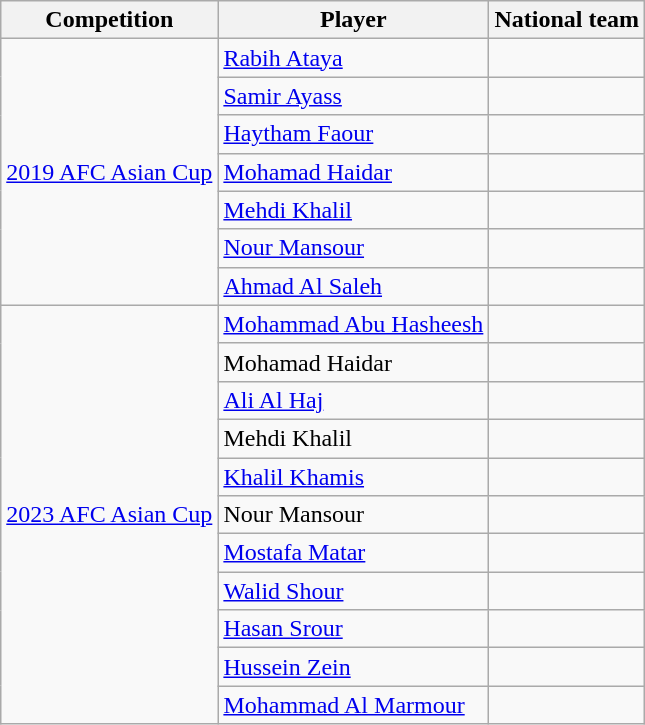<table class="wikitable">
<tr>
<th>Competition</th>
<th>Player</th>
<th>National team</th>
</tr>
<tr>
<td rowspan="7"><a href='#'>2019 AFC Asian Cup</a></td>
<td><a href='#'>Rabih Ataya</a></td>
<td></td>
</tr>
<tr>
<td><a href='#'>Samir Ayass</a></td>
<td></td>
</tr>
<tr>
<td><a href='#'>Haytham Faour</a></td>
<td></td>
</tr>
<tr>
<td><a href='#'>Mohamad Haidar</a></td>
<td></td>
</tr>
<tr>
<td><a href='#'>Mehdi Khalil</a></td>
<td></td>
</tr>
<tr>
<td><a href='#'>Nour Mansour</a></td>
<td></td>
</tr>
<tr>
<td><a href='#'>Ahmad Al Saleh</a></td>
<td></td>
</tr>
<tr>
<td rowspan="11"><a href='#'>2023 AFC Asian Cup</a></td>
<td><a href='#'>Mohammad Abu Hasheesh</a></td>
<td></td>
</tr>
<tr>
<td>Mohamad Haidar</td>
<td></td>
</tr>
<tr>
<td><a href='#'>Ali Al Haj</a></td>
<td></td>
</tr>
<tr>
<td>Mehdi Khalil</td>
<td></td>
</tr>
<tr>
<td><a href='#'>Khalil Khamis</a></td>
<td></td>
</tr>
<tr>
<td>Nour Mansour</td>
<td></td>
</tr>
<tr>
<td><a href='#'>Mostafa Matar</a></td>
<td></td>
</tr>
<tr>
<td><a href='#'>Walid Shour</a></td>
<td></td>
</tr>
<tr>
<td><a href='#'>Hasan Srour</a></td>
<td></td>
</tr>
<tr>
<td><a href='#'>Hussein Zein</a></td>
<td></td>
</tr>
<tr>
<td><a href='#'>Mohammad Al Marmour</a></td>
<td></td>
</tr>
</table>
